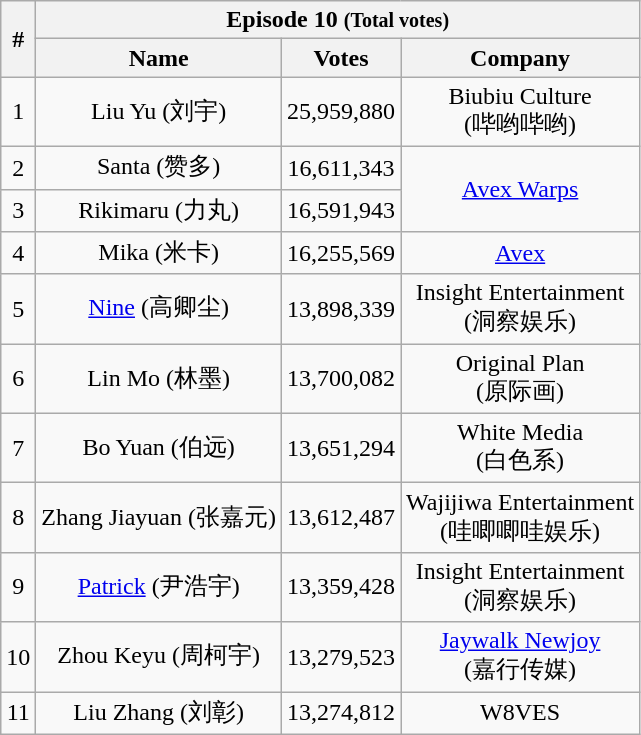<table class="wikitable sortable" style="text-align:center;">
<tr>
<th rowspan="2">#</th>
<th colspan="3">Episode 10 <small>(Total votes)</small></th>
</tr>
<tr>
<th>Name</th>
<th>Votes</th>
<th>Company</th>
</tr>
<tr>
<td>1</td>
<td>Liu Yu (刘宇)</td>
<td>25,959,880</td>
<td>Biubiu Culture<br>(哔哟哔哟)</td>
</tr>
<tr>
<td>2</td>
<td>Santa (赞多)</td>
<td>16,611,343</td>
<td rowspan="2"><a href='#'>Avex Warps</a></td>
</tr>
<tr>
<td>3</td>
<td>Rikimaru (力丸)</td>
<td>16,591,943</td>
</tr>
<tr>
<td>4</td>
<td>Mika (米卡)</td>
<td>16,255,569</td>
<td><a href='#'>Avex</a></td>
</tr>
<tr>
<td>5</td>
<td><a href='#'>Nine</a> (高卿尘)</td>
<td>13,898,339</td>
<td>Insight Entertainment<br>(洞察娱乐)</td>
</tr>
<tr>
<td>6</td>
<td>Lin Mo (林墨)</td>
<td>13,700,082</td>
<td>Original Plan<br>(原际画)</td>
</tr>
<tr>
<td>7</td>
<td>Bo Yuan (伯远)</td>
<td>13,651,294</td>
<td>White Media<br>(白色系)</td>
</tr>
<tr>
<td>8</td>
<td>Zhang Jiayuan (张嘉元)</td>
<td>13,612,487</td>
<td>Wajijiwa Entertainment<br>(哇唧唧哇娱乐)</td>
</tr>
<tr>
<td>9</td>
<td><a href='#'>Patrick</a> (尹浩宇)</td>
<td>13,359,428</td>
<td>Insight Entertainment<br>(洞察娱乐)</td>
</tr>
<tr>
<td>10</td>
<td>Zhou Keyu (周柯宇)</td>
<td>13,279,523</td>
<td><a href='#'>Jaywalk Newjoy</a><br>(嘉行传媒)</td>
</tr>
<tr>
<td>11</td>
<td>Liu Zhang (刘彰)</td>
<td>13,274,812</td>
<td>W8VES</td>
</tr>
</table>
